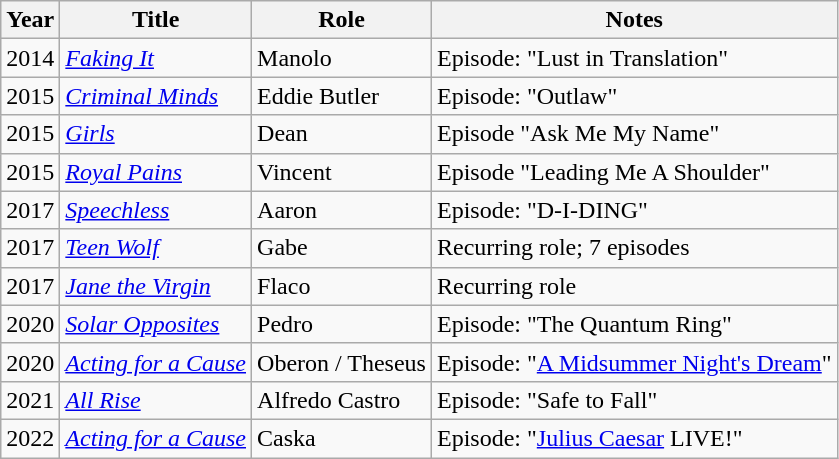<table class="wikitable sortable">
<tr>
<th>Year</th>
<th>Title</th>
<th>Role</th>
<th class="unsortable">Notes</th>
</tr>
<tr>
<td>2014</td>
<td><em><a href='#'>Faking It</a></em></td>
<td>Manolo</td>
<td>Episode: "Lust in Translation"</td>
</tr>
<tr>
<td>2015</td>
<td><em><a href='#'>Criminal Minds</a></em></td>
<td>Eddie Butler</td>
<td>Episode: "Outlaw"</td>
</tr>
<tr>
<td>2015</td>
<td><em><a href='#'>Girls</a></em></td>
<td>Dean</td>
<td>Episode "Ask Me My Name"</td>
</tr>
<tr>
<td>2015</td>
<td><em><a href='#'>Royal Pains</a></em></td>
<td>Vincent</td>
<td>Episode "Leading Me A Shoulder"</td>
</tr>
<tr>
<td>2017</td>
<td><em><a href='#'>Speechless</a></em></td>
<td>Aaron</td>
<td>Episode: "D-I-DING"</td>
</tr>
<tr>
<td>2017</td>
<td><em><a href='#'>Teen Wolf</a></em></td>
<td>Gabe</td>
<td>Recurring role; 7 episodes</td>
</tr>
<tr>
<td>2017</td>
<td><em><a href='#'>Jane the Virgin</a></em></td>
<td>Flaco</td>
<td>Recurring role</td>
</tr>
<tr>
<td>2020</td>
<td><em><a href='#'>Solar Opposites</a></em></td>
<td>Pedro</td>
<td>Episode: "The Quantum Ring"</td>
</tr>
<tr>
<td>2020</td>
<td><em><a href='#'>Acting for a Cause</a></em></td>
<td>Oberon / Theseus</td>
<td>Episode: "<a href='#'>A Midsummer Night's Dream</a>"</td>
</tr>
<tr>
<td>2021</td>
<td><em><a href='#'>All Rise</a></em></td>
<td>Alfredo Castro</td>
<td>Episode: "Safe to Fall"</td>
</tr>
<tr>
<td>2022</td>
<td><em><a href='#'>Acting for a Cause</a></em></td>
<td>Caska</td>
<td>Episode: "<a href='#'>Julius Caesar</a> LIVE!"</td>
</tr>
</table>
